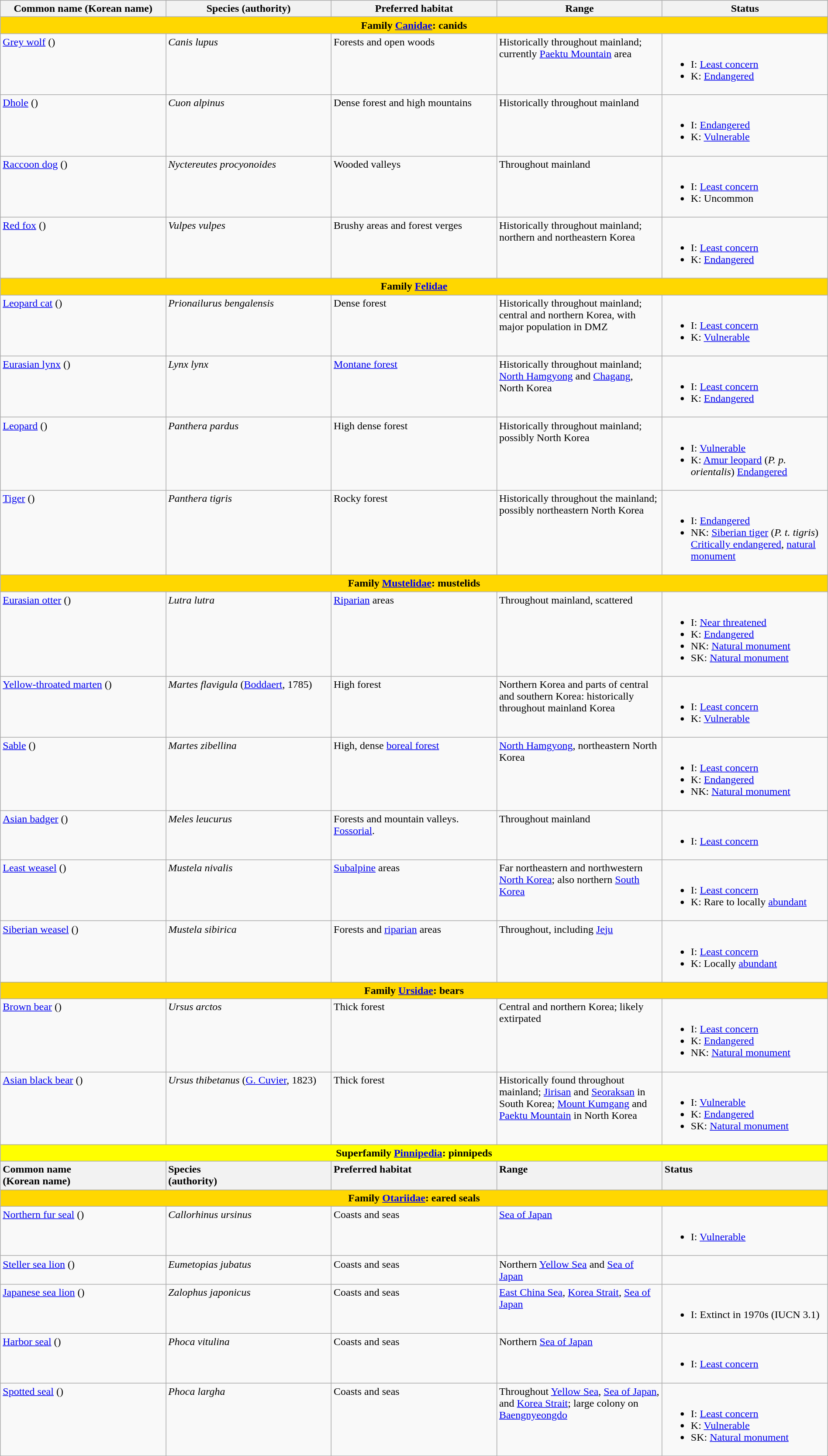<table width=100% class="wikitable" style="text-align:left;">
<tr valign="top">
<th>Common name (Korean name)</th>
<th width="20%">Species (authority)</th>
<th width="20%">Preferred habitat</th>
<th width="20%">Range</th>
<th width="15em">Status</th>
</tr>
<tr>
<td style="text-align:center;background:gold;" colspan=5><strong>Family <a href='#'>Canidae</a>: canids</strong></td>
</tr>
<tr valign="top">
<td><a href='#'>Grey wolf</a> ()</td>
<td><em>Canis lupus</em> </td>
<td>Forests and open woods</td>
<td>Historically throughout mainland; currently <a href='#'>Paektu Mountain</a> area</td>
<td><br><ul><li>I: <a href='#'>Least concern</a></li><li>K: <a href='#'>Endangered</a></li></ul></td>
</tr>
<tr valign="top">
<td><a href='#'>Dhole</a> ()<br></td>
<td><em>Cuon alpinus</em> </td>
<td>Dense forest and high mountains</td>
<td>Historically throughout mainland</td>
<td><br><ul><li>I: <a href='#'>Endangered</a></li><li>K: <a href='#'>Vulnerable</a></li></ul></td>
</tr>
<tr valign="top">
<td><a href='#'>Raccoon dog</a> ()<br><br></td>
<td><em>Nyctereutes procyonoides</em> </td>
<td>Wooded valleys</td>
<td>Throughout mainland</td>
<td><br><ul><li>I: <a href='#'>Least concern</a></li><li>K: Uncommon</li></ul></td>
</tr>
<tr valign="top">
<td><a href='#'>Red fox</a> ()<br><br></td>
<td><em>Vulpes vulpes</em> </td>
<td>Brushy areas and forest verges</td>
<td>Historically throughout mainland; northern and northeastern Korea</td>
<td><br><ul><li>I: <a href='#'>Least concern</a></li><li>K: <a href='#'>Endangered</a></li></ul></td>
</tr>
<tr>
<td style="text-align:center;background:gold;" colspan=5><strong>Family <a href='#'>Felidae</a></strong></td>
</tr>
<tr valign="top">
<td><a href='#'>Leopard cat</a> ()<br><br></td>
<td><em>Prionailurus bengalensis</em> </td>
<td>Dense forest</td>
<td>Historically throughout mainland; central and northern Korea, with major population in DMZ</td>
<td><br><ul><li>I: <a href='#'>Least concern</a></li><li>K: <a href='#'>Vulnerable</a></li></ul></td>
</tr>
<tr valign="top">
<td><a href='#'>Eurasian lynx</a> ()<br><br></td>
<td><em>Lynx lynx</em> </td>
<td><a href='#'>Montane forest</a></td>
<td>Historically throughout mainland; <a href='#'>North Hamgyong</a> and <a href='#'>Chagang</a>, North Korea</td>
<td><br><ul><li>I: <a href='#'>Least concern</a></li><li>K: <a href='#'>Endangered</a></li></ul></td>
</tr>
<tr valign="top">
<td><a href='#'>Leopard</a> ()<br><br></td>
<td><em>Panthera pardus</em> </td>
<td>High dense forest</td>
<td>Historically throughout mainland; possibly North Korea</td>
<td><br><ul><li>I: <a href='#'>Vulnerable</a></li><li>K: <a href='#'>Amur leopard</a> (<em>P. p. orientalis</em>)  <a href='#'>Endangered</a></li></ul></td>
</tr>
<tr valign="top">
<td><a href='#'>Tiger</a> ()<br><br></td>
<td><em>Panthera tigris</em> </td>
<td>Rocky forest</td>
<td>Historically throughout the mainland; possibly northeastern North Korea</td>
<td><br><ul><li>I: <a href='#'>Endangered</a></li><li>NK: <a href='#'>Siberian tiger</a> (<em>P. t. tigris</em>)  <a href='#'>Critically endangered</a>, <a href='#'>natural monument</a></li></ul></td>
</tr>
<tr>
<td style="text-align:center;background:gold;" colspan=5><strong>Family <a href='#'>Mustelidae</a>: mustelids</strong></td>
</tr>
<tr valign="top">
<td><a href='#'>Eurasian otter</a> ()<br><br></td>
<td><em>Lutra lutra</em> </td>
<td><a href='#'>Riparian</a> areas</td>
<td>Throughout mainland, scattered</td>
<td><br><ul><li>I: <a href='#'>Near threatened</a></li><li>K: <a href='#'>Endangered</a></li><li>NK: <a href='#'>Natural monument</a></li><li>SK: <a href='#'>Natural monument</a></li></ul></td>
</tr>
<tr valign="top">
<td><a href='#'>Yellow-throated marten</a> ()<br><br></td>
<td><em>Martes flavigula</em> (<a href='#'>Boddaert</a>, 1785)</td>
<td>High forest</td>
<td>Northern Korea and parts of central and southern Korea: historically throughout mainland Korea</td>
<td><br><ul><li>I: <a href='#'>Least concern</a></li><li>K: <a href='#'>Vulnerable</a></li></ul></td>
</tr>
<tr valign="top">
<td><a href='#'>Sable</a> ()<br><br></td>
<td><em>Martes zibellina</em> </td>
<td>High, dense <a href='#'>boreal forest</a></td>
<td><a href='#'>North Hamgyong</a>, northeastern North Korea</td>
<td><br><ul><li>I: <a href='#'>Least concern</a></li><li>K: <a href='#'>Endangered</a></li><li>NK: <a href='#'>Natural monument</a></li></ul></td>
</tr>
<tr valign="top"|>
<td><a href='#'>Asian badger</a> ()<br><br></td>
<td><em>Meles leucurus</em> </td>
<td>Forests and mountain valleys. <a href='#'>Fossorial</a>.</td>
<td>Throughout mainland</td>
<td><br><ul><li>I: <a href='#'>Least concern</a></li></ul></td>
</tr>
<tr valign="top">
<td><a href='#'>Least weasel</a> ()<br><br></td>
<td><em>Mustela nivalis</em> </td>
<td><a href='#'>Subalpine</a> areas</td>
<td>Far northeastern and northwestern <a href='#'>North Korea</a>; also northern <a href='#'>South Korea</a></td>
<td><br><ul><li>I: <a href='#'>Least concern</a></li><li>K: Rare to locally <a href='#'>abundant</a></li></ul></td>
</tr>
<tr valign="top">
<td><a href='#'>Siberian weasel</a> ()<br><br></td>
<td><em>Mustela sibirica</em> </td>
<td>Forests and <a href='#'>riparian</a> areas</td>
<td>Throughout, including <a href='#'>Jeju</a></td>
<td><br><ul><li>I: <a href='#'>Least concern</a></li><li>K: Locally <a href='#'>abundant</a></li></ul></td>
</tr>
<tr>
<td style="text-align:center;background:gold;" colspan=5><strong>Family <a href='#'>Ursidae</a>: bears</strong></td>
</tr>
<tr valign="top">
<td><a href='#'>Brown bear</a> ()<br><br></td>
<td><em>Ursus arctos</em> </td>
<td>Thick forest</td>
<td>Central and northern Korea; likely extirpated</td>
<td><br><ul><li>I: <a href='#'>Least concern</a></li><li>K: <a href='#'>Endangered</a></li><li>NK: <a href='#'>Natural monument</a></li></ul></td>
</tr>
<tr valign="top">
<td><a href='#'>Asian black bear</a> ()<br><br></td>
<td><em>Ursus thibetanus</em> (<a href='#'>G. Cuvier</a>, 1823)</td>
<td>Thick forest</td>
<td>Historically found throughout mainland; <a href='#'>Jirisan</a> and <a href='#'>Seoraksan</a> in South Korea; <a href='#'>Mount Kumgang</a> and <a href='#'>Paektu Mountain</a> in North Korea</td>
<td><br><ul><li>I: <a href='#'>Vulnerable</a></li><li>K: <a href='#'>Endangered</a></li><li>SK: <a href='#'>Natural monument</a></li></ul></td>
</tr>
<tr>
<td style="text-align:center;background:yellow;" colspan=5><strong>Superfamily <a href='#'>Pinnipedia</a>: pinnipeds</strong></td>
</tr>
<tr valign="top">
<th width=20% style="text-align:left">Common name<br>(Korean name)</th>
<th width=20% style="text-align:left">Species<br>(authority)</th>
<th width=20% style="text-align:left">Preferred habitat</th>
<th width=20% style="text-align:left">Range</th>
<th width=20% style="text-align:left">Status</th>
</tr>
<tr>
<td style="text-align:center;background:gold;" colspan=5><strong>Family <a href='#'>Otariidae</a>: eared seals</strong></td>
</tr>
<tr valign="top">
<td><a href='#'>Northern fur seal</a> ()<br><br></td>
<td><em>Callorhinus ursinus</em> </td>
<td>Coasts and seas</td>
<td><a href='#'>Sea of Japan</a></td>
<td><br><ul><li>I: <a href='#'>Vulnerable</a></li></ul></td>
</tr>
<tr valign="top">
<td><a href='#'>Steller sea lion</a> ()<br><br></td>
<td><em>Eumetopias jubatus</em> </td>
<td>Coasts and seas</td>
<td>Northern <a href='#'>Yellow Sea</a> and <a href='#'>Sea of Japan</a></td>
<td></td>
</tr>
<tr valign="top">
<td><a href='#'>Japanese sea lion</a> ()<br><br></td>
<td><em>Zalophus japonicus</em> </td>
<td>Coasts and seas</td>
<td><a href='#'>East China Sea</a>, <a href='#'>Korea Strait</a>, <a href='#'>Sea of Japan</a></td>
<td><br><ul><li>I: Extinct in 1970s (IUCN 3.1)</li></ul></td>
</tr>
<tr valign="top">
<td><a href='#'>Harbor seal</a> ()<br><br></td>
<td><em>Phoca vitulina</em> </td>
<td>Coasts and seas</td>
<td>Northern <a href='#'>Sea of Japan</a></td>
<td><br><ul><li>I: <a href='#'>Least concern</a></li></ul></td>
</tr>
<tr valign="top">
<td><a href='#'>Spotted seal</a> ()<br><br></td>
<td><em>Phoca largha</em> </td>
<td>Coasts and seas</td>
<td>Throughout <a href='#'>Yellow Sea</a>, <a href='#'>Sea of Japan</a>, and <a href='#'>Korea Strait</a>; large colony on <a href='#'>Baengnyeongdo</a></td>
<td><br><ul><li>I: <a href='#'>Least concern</a></li><li>K: <a href='#'>Vulnerable</a></li><li>SK: <a href='#'>Natural monument</a></li></ul></td>
</tr>
</table>
